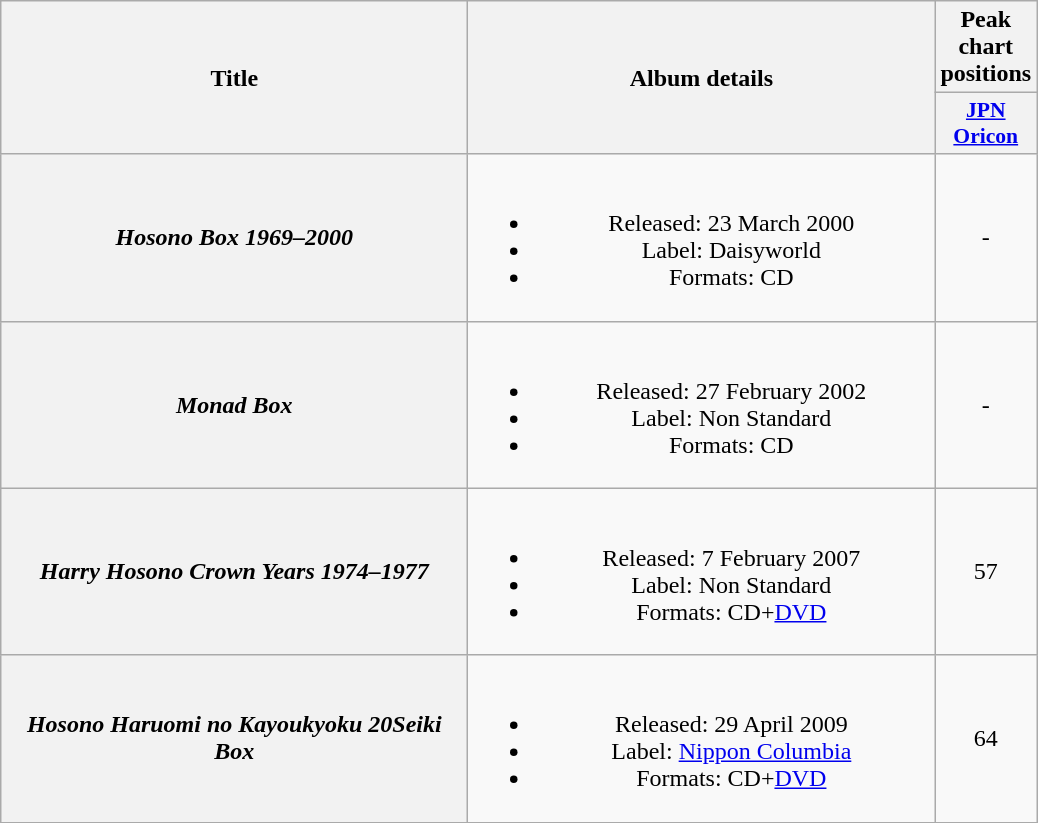<table class="wikitable plainrowheaders" style="text-align:center;">
<tr>
<th scope="col" rowspan="2" style="width:19em;">Title</th>
<th scope="col" rowspan="2" style="width:19em;">Album details</th>
<th scope="col">Peak chart positions</th>
</tr>
<tr>
<th scope="col" style="width:2.9em;font-size:90%;"><a href='#'>JPN<br>Oricon</a><br></th>
</tr>
<tr>
<th scope="row"><em>Hosono Box 1969–2000</em></th>
<td><br><ul><li>Released: 23 March 2000</li><li>Label: Daisyworld</li><li>Formats: CD</li></ul></td>
<td>-</td>
</tr>
<tr>
<th scope="row"><em>Monad Box</em></th>
<td><br><ul><li>Released: 27 February 2002</li><li>Label: Non Standard</li><li>Formats: CD</li></ul></td>
<td>-</td>
</tr>
<tr>
<th scope="row"><em>Harry Hosono Crown Years 1974–1977</em></th>
<td><br><ul><li>Released: 7 February 2007</li><li>Label: Non Standard</li><li>Formats: CD+<a href='#'>DVD</a></li></ul></td>
<td>57</td>
</tr>
<tr>
<th scope="row"><em>Hosono Haruomi no Kayoukyoku 20Seiki Box</em></th>
<td><br><ul><li>Released: 29 April 2009</li><li>Label: <a href='#'>Nippon Columbia</a></li><li>Formats: CD+<a href='#'>DVD</a></li></ul></td>
<td>64</td>
</tr>
<tr>
</tr>
</table>
